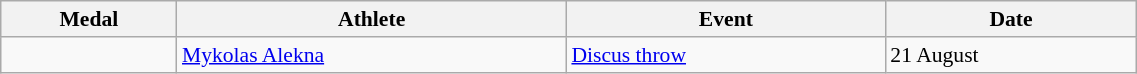<table class="wikitable" style="font-size:90%" width=60%>
<tr>
<th>Medal</th>
<th>Athlete</th>
<th>Event</th>
<th>Date</th>
</tr>
<tr>
<td></td>
<td><a href='#'>Mykolas Alekna</a></td>
<td><a href='#'>Discus throw</a></td>
<td>21 August</td>
</tr>
</table>
